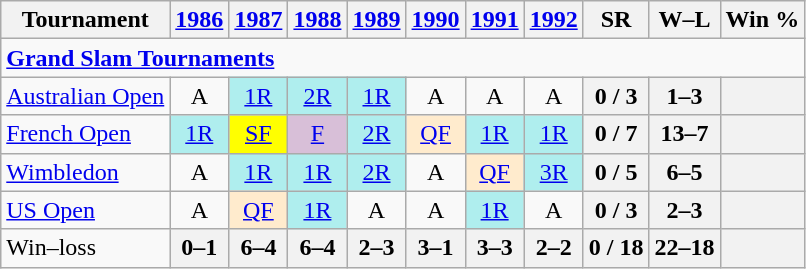<table class=wikitable style=text-align:center>
<tr>
<th>Tournament</th>
<th><a href='#'>1986</a></th>
<th><a href='#'>1987</a></th>
<th><a href='#'>1988</a></th>
<th><a href='#'>1989</a></th>
<th><a href='#'>1990</a></th>
<th><a href='#'>1991</a></th>
<th><a href='#'>1992</a></th>
<th>SR</th>
<th>W–L</th>
<th>Win %</th>
</tr>
<tr>
<td colspan=25 style=text-align:left><a href='#'><strong>Grand Slam Tournaments</strong></a></td>
</tr>
<tr>
<td align=left><a href='#'>Australian Open</a></td>
<td>A</td>
<td bgcolor=afeeee><a href='#'>1R</a></td>
<td bgcolor=afeeee><a href='#'>2R</a></td>
<td bgcolor=afeeee><a href='#'>1R</a></td>
<td>A</td>
<td>A</td>
<td>A</td>
<th>0 / 3</th>
<th>1–3</th>
<th></th>
</tr>
<tr>
<td align=left><a href='#'>French Open</a></td>
<td bgcolor=afeeee><a href='#'>1R</a></td>
<td bgcolor=yellow><a href='#'>SF</a></td>
<td bgcolor=thistle><a href='#'>F</a></td>
<td bgcolor=afeeee><a href='#'>2R</a></td>
<td bgcolor=ffebcd><a href='#'>QF</a></td>
<td bgcolor=afeeee><a href='#'>1R</a></td>
<td bgcolor=afeeee><a href='#'>1R</a></td>
<th>0 / 7</th>
<th>13–7</th>
<th></th>
</tr>
<tr>
<td align=left><a href='#'>Wimbledon</a></td>
<td>A</td>
<td bgcolor=afeeee><a href='#'>1R</a></td>
<td bgcolor=afeeee><a href='#'>1R</a></td>
<td bgcolor=afeeee><a href='#'>2R</a></td>
<td>A</td>
<td bgcolor=ffebcd><a href='#'>QF</a></td>
<td bgcolor=afeeee><a href='#'>3R</a></td>
<th>0 / 5</th>
<th>6–5</th>
<th></th>
</tr>
<tr>
<td align=left><a href='#'>US Open</a></td>
<td>A</td>
<td bgcolor=ffebcd><a href='#'>QF</a></td>
<td bgcolor=afeeee><a href='#'>1R</a></td>
<td>A</td>
<td>A</td>
<td bgcolor=afeeee><a href='#'>1R</a></td>
<td>A</td>
<th>0 / 3</th>
<th>2–3</th>
<th></th>
</tr>
<tr>
<td style=text-align:left>Win–loss</td>
<th>0–1</th>
<th>6–4</th>
<th>6–4</th>
<th>2–3</th>
<th>3–1</th>
<th>3–3</th>
<th>2–2</th>
<th>0 / 18</th>
<th>22–18</th>
<th></th>
</tr>
</table>
